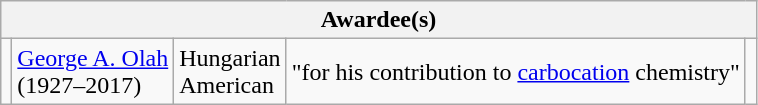<table class="wikitable">
<tr>
<th colspan="5">Awardee(s)</th>
</tr>
<tr>
<td></td>
<td><a href='#'>George A. Olah</a><br>(1927–2017)</td>
<td> Hungarian<br> American</td>
<td>"for his contribution to <a href='#'>carbocation</a> chemistry"</td>
<td></td>
</tr>
</table>
